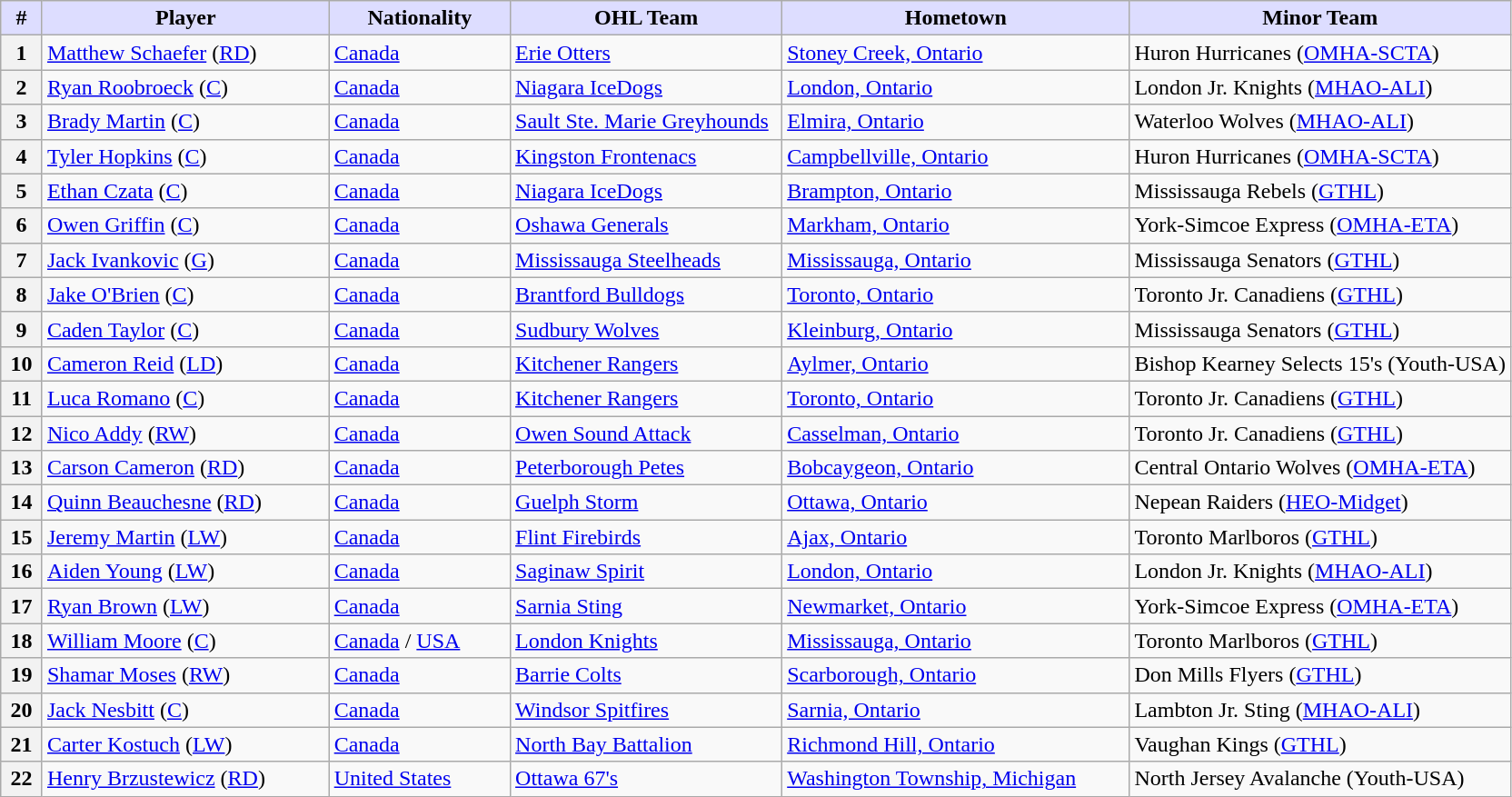<table class="wikitable">
<tr>
<th style="background:#ddf; width:2.75%;">#</th>
<th style="background:#ddf; width:19.0%;">Player</th>
<th style="background:#ddf; width:12.0%;">Nationality</th>
<th style="background:#ddf; width:18.0%;">OHL Team</th>
<th style="background:#ddf; width:23.0%;">Hometown</th>
<th style="background:#ddf; width:100.0%;">Minor Team</th>
</tr>
<tr>
<th>1</th>
<td><a href='#'>Matthew Schaefer</a> (<a href='#'>RD</a>)</td>
<td> <a href='#'>Canada</a></td>
<td><a href='#'>Erie Otters</a></td>
<td><a href='#'>Stoney Creek, Ontario</a></td>
<td>Huron Hurricanes (<a href='#'>OMHA-SCTA</a>)</td>
</tr>
<tr>
<th>2</th>
<td><a href='#'>Ryan Roobroeck</a> (<a href='#'>C</a>)</td>
<td> <a href='#'>Canada</a></td>
<td><a href='#'>Niagara IceDogs</a></td>
<td><a href='#'>London, Ontario</a></td>
<td>London Jr. Knights (<a href='#'>MHAO-ALI</a>)</td>
</tr>
<tr>
<th>3</th>
<td><a href='#'>Brady Martin</a> (<a href='#'>C</a>)</td>
<td> <a href='#'>Canada</a></td>
<td><a href='#'>Sault Ste. Marie Greyhounds</a></td>
<td><a href='#'>Elmira, Ontario</a></td>
<td>Waterloo Wolves (<a href='#'>MHAO-ALI</a>)</td>
</tr>
<tr>
<th>4</th>
<td><a href='#'>Tyler Hopkins</a> (<a href='#'>C</a>)</td>
<td> <a href='#'>Canada</a></td>
<td><a href='#'>Kingston Frontenacs</a></td>
<td><a href='#'>Campbellville, Ontario</a></td>
<td>Huron Hurricanes (<a href='#'>OMHA-SCTA</a>)</td>
</tr>
<tr>
<th>5</th>
<td><a href='#'>Ethan Czata</a> (<a href='#'>C</a>)</td>
<td> <a href='#'>Canada</a></td>
<td><a href='#'>Niagara IceDogs</a></td>
<td><a href='#'>Brampton, Ontario</a></td>
<td>Mississauga Rebels (<a href='#'>GTHL</a>)</td>
</tr>
<tr>
<th>6</th>
<td><a href='#'>Owen Griffin</a> (<a href='#'>C</a>)</td>
<td> <a href='#'>Canada</a></td>
<td><a href='#'>Oshawa Generals</a></td>
<td><a href='#'>Markham, Ontario</a></td>
<td>York-Simcoe Express (<a href='#'>OMHA-ETA</a>)</td>
</tr>
<tr>
<th>7</th>
<td><a href='#'>Jack Ivankovic</a> (<a href='#'>G</a>)</td>
<td> <a href='#'>Canada</a></td>
<td><a href='#'>Mississauga Steelheads</a></td>
<td><a href='#'>Mississauga, Ontario</a></td>
<td>Mississauga Senators (<a href='#'>GTHL</a>)</td>
</tr>
<tr>
<th>8</th>
<td><a href='#'>Jake O'Brien</a> (<a href='#'>C</a>)</td>
<td> <a href='#'>Canada</a></td>
<td><a href='#'>Brantford Bulldogs</a></td>
<td><a href='#'>Toronto, Ontario</a></td>
<td>Toronto Jr. Canadiens (<a href='#'>GTHL</a>)</td>
</tr>
<tr>
<th>9</th>
<td><a href='#'>Caden Taylor</a> (<a href='#'>C</a>)</td>
<td> <a href='#'>Canada</a></td>
<td><a href='#'>Sudbury Wolves</a></td>
<td><a href='#'>Kleinburg, Ontario</a></td>
<td>Mississauga Senators (<a href='#'>GTHL</a>)</td>
</tr>
<tr>
<th>10</th>
<td><a href='#'>Cameron Reid</a> (<a href='#'>LD</a>)</td>
<td> <a href='#'>Canada</a></td>
<td><a href='#'>Kitchener Rangers</a></td>
<td><a href='#'>Aylmer, Ontario</a></td>
<td>Bishop Kearney Selects 15's (Youth-USA)</td>
</tr>
<tr>
<th>11</th>
<td><a href='#'>Luca Romano</a> (<a href='#'>C</a>)</td>
<td> <a href='#'>Canada</a></td>
<td><a href='#'>Kitchener Rangers</a></td>
<td><a href='#'>Toronto, Ontario</a></td>
<td>Toronto Jr. Canadiens (<a href='#'>GTHL</a>)</td>
</tr>
<tr>
<th>12</th>
<td><a href='#'>Nico Addy</a> (<a href='#'>RW</a>)</td>
<td> <a href='#'>Canada</a></td>
<td><a href='#'>Owen Sound Attack</a></td>
<td><a href='#'>Casselman, Ontario</a></td>
<td>Toronto Jr. Canadiens (<a href='#'>GTHL</a>)</td>
</tr>
<tr>
<th>13</th>
<td><a href='#'>Carson Cameron</a> (<a href='#'>RD</a>)</td>
<td> <a href='#'>Canada</a></td>
<td><a href='#'>Peterborough Petes</a></td>
<td><a href='#'>Bobcaygeon, Ontario</a></td>
<td>Central Ontario Wolves (<a href='#'>OMHA-ETA</a>)</td>
</tr>
<tr>
<th>14</th>
<td><a href='#'>Quinn Beauchesne</a> (<a href='#'>RD</a>)</td>
<td> <a href='#'>Canada</a></td>
<td><a href='#'>Guelph Storm</a></td>
<td><a href='#'>Ottawa, Ontario</a></td>
<td>Nepean Raiders (<a href='#'>HEO-Midget</a>)</td>
</tr>
<tr>
<th>15</th>
<td><a href='#'>Jeremy Martin</a> (<a href='#'>LW</a>)</td>
<td> <a href='#'>Canada</a></td>
<td><a href='#'>Flint Firebirds</a></td>
<td><a href='#'>Ajax, Ontario</a></td>
<td>Toronto Marlboros (<a href='#'>GTHL</a>)</td>
</tr>
<tr>
<th>16</th>
<td><a href='#'>Aiden Young</a> (<a href='#'>LW</a>)</td>
<td> <a href='#'>Canada</a></td>
<td><a href='#'>Saginaw Spirit</a></td>
<td><a href='#'>London, Ontario</a></td>
<td>London Jr. Knights (<a href='#'>MHAO-ALI</a>)</td>
</tr>
<tr>
<th>17</th>
<td><a href='#'>Ryan Brown</a> (<a href='#'>LW</a>)</td>
<td> <a href='#'>Canada</a></td>
<td><a href='#'>Sarnia Sting</a></td>
<td><a href='#'>Newmarket, Ontario</a></td>
<td>York-Simcoe Express (<a href='#'>OMHA-ETA</a>)</td>
</tr>
<tr>
<th>18</th>
<td><a href='#'>William Moore</a> (<a href='#'>C</a>)</td>
<td> <a href='#'>Canada</a> /  <a href='#'>USA</a></td>
<td><a href='#'>London Knights</a></td>
<td><a href='#'>Mississauga, Ontario</a></td>
<td>Toronto Marlboros (<a href='#'>GTHL</a>)</td>
</tr>
<tr>
<th>19</th>
<td><a href='#'>Shamar Moses</a> (<a href='#'>RW</a>)</td>
<td> <a href='#'>Canada</a></td>
<td><a href='#'>Barrie Colts</a></td>
<td><a href='#'>Scarborough, Ontario</a></td>
<td>Don Mills Flyers (<a href='#'>GTHL</a>)</td>
</tr>
<tr>
<th>20</th>
<td><a href='#'>Jack Nesbitt</a> (<a href='#'>C</a>)</td>
<td> <a href='#'>Canada</a></td>
<td><a href='#'>Windsor Spitfires</a></td>
<td><a href='#'>Sarnia, Ontario</a></td>
<td>Lambton Jr. Sting (<a href='#'>MHAO-ALI</a>)</td>
</tr>
<tr>
<th>21</th>
<td><a href='#'>Carter Kostuch</a> (<a href='#'>LW</a>)</td>
<td> <a href='#'>Canada</a></td>
<td><a href='#'>North Bay Battalion</a></td>
<td><a href='#'>Richmond Hill, Ontario</a></td>
<td>Vaughan Kings (<a href='#'>GTHL</a>)</td>
</tr>
<tr>
<th>22</th>
<td><a href='#'>Henry Brzustewicz</a> (<a href='#'>RD</a>)</td>
<td> <a href='#'>United States</a></td>
<td><a href='#'>Ottawa 67's</a></td>
<td><a href='#'>Washington Township, Michigan</a></td>
<td>North Jersey Avalanche (Youth-USA)</td>
</tr>
</table>
